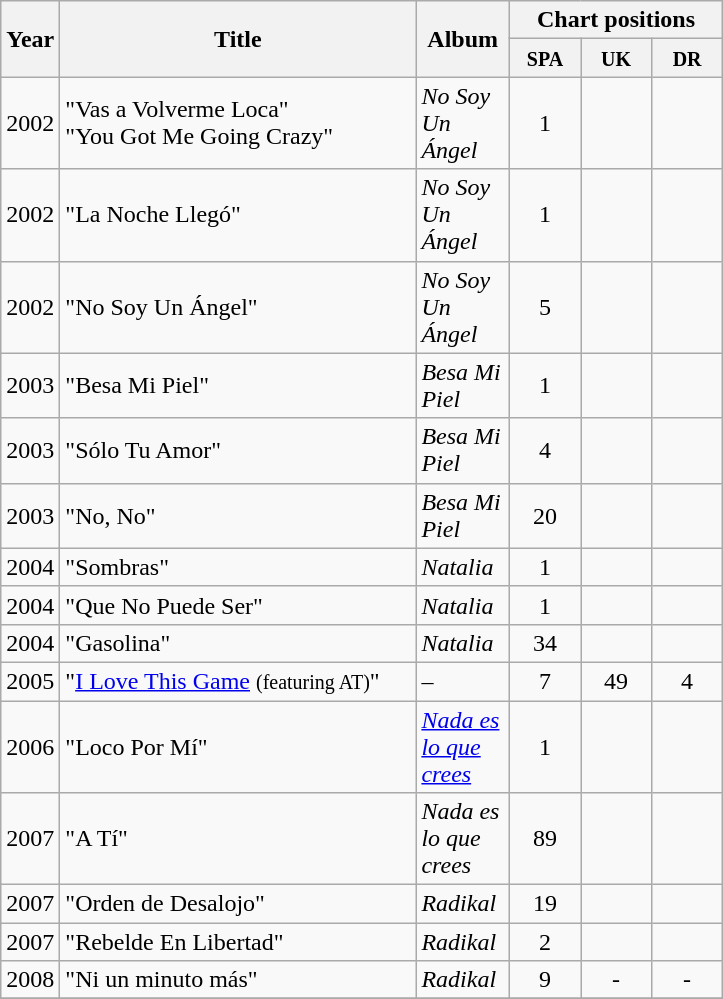<table class="wikitable">
<tr>
<th width="28" rowspan="2">Year</th>
<th width="230" rowspan="2">Title</th>
<th width="55" rowspan="2">Album</th>
<th colspan="8">Chart positions</th>
</tr>
<tr>
<th width="40"><small>SPA</small></th>
<th width="40"><small>UK</small></th>
<th width="40"><small>DR</small></th>
</tr>
<tr>
<td>2002</td>
<td>"Vas a Volverme Loca"<br>"You Got Me Going Crazy"</td>
<td><em>No Soy Un Ángel</em></td>
<td align="center">1</td>
<td align="center"></td>
<td align="center"></td>
</tr>
<tr>
<td>2002</td>
<td>"La Noche Llegó"</td>
<td><em>No Soy Un Ángel</em></td>
<td align="center">1</td>
<td align="center"></td>
<td align="center"></td>
</tr>
<tr>
<td>2002</td>
<td>"No Soy Un Ángel"</td>
<td><em>No Soy Un Ángel</em></td>
<td align="center">5</td>
<td align="center"></td>
<td align="center"></td>
</tr>
<tr>
<td>2003</td>
<td>"Besa Mi Piel"</td>
<td><em>Besa Mi Piel</em></td>
<td align="center">1</td>
<td align="center"></td>
<td align="center"></td>
</tr>
<tr>
<td>2003</td>
<td>"Sólo Tu Amor"</td>
<td><em>Besa Mi Piel</em></td>
<td align="center">4</td>
<td align="center"></td>
<td align="center"></td>
</tr>
<tr>
<td>2003</td>
<td>"No, No"</td>
<td><em>Besa Mi Piel</em></td>
<td align="center">20</td>
<td align="center"></td>
<td align="center"></td>
</tr>
<tr>
<td>2004</td>
<td>"Sombras"</td>
<td><em>Natalia</em></td>
<td align="center">1</td>
<td align="center"></td>
<td align="center"></td>
</tr>
<tr>
<td>2004</td>
<td>"Que No Puede Ser"</td>
<td><em>Natalia</em></td>
<td align="center">1</td>
<td align="center"></td>
<td align="center"></td>
</tr>
<tr>
<td>2004</td>
<td>"Gasolina"</td>
<td><em>Natalia</em></td>
<td align="center">34</td>
<td align="center"></td>
<td align="center"></td>
</tr>
<tr>
<td>2005</td>
<td>"<a href='#'>I Love This Game</a> <small>(featuring AT)</small>"</td>
<td>–</td>
<td align="center">7</td>
<td align="center">49</td>
<td align="center">4</td>
</tr>
<tr>
<td>2006</td>
<td>"Loco Por Mí"</td>
<td><em><a href='#'>Nada es lo que crees</a></em></td>
<td align="center">1</td>
<td align="center"></td>
<td align="center"></td>
</tr>
<tr>
<td>2007</td>
<td>"A Tí"</td>
<td><em>Nada es lo que crees</em></td>
<td align="center">89</td>
<td align="center"></td>
<td align="center"></td>
</tr>
<tr>
<td>2007</td>
<td>"Orden de Desalojo"</td>
<td><em>Radikal</em></td>
<td align="center">19</td>
<td align="center"></td>
<td align="center"></td>
</tr>
<tr>
<td>2007</td>
<td>"Rebelde En Libertad"</td>
<td><em>Radikal</em></td>
<td align="center">2</td>
<td align="center"></td>
<td align="center"></td>
</tr>
<tr>
<td>2008</td>
<td>"Ni un minuto más"</td>
<td><em>Radikal</em></td>
<td align="center">9</td>
<td align="center">-</td>
<td align="center">-</td>
</tr>
<tr>
</tr>
</table>
